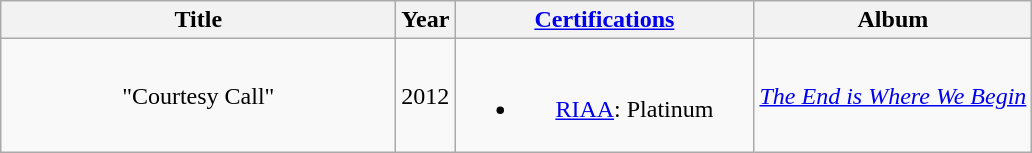<table class="wikitable" style="text-align:center;">
<tr>
<th rowspan="1" scope="col" style="width:16em;">Title</th>
<th rowspan="1" scope="col">Year</th>
<th rowspan="1" scope="col" style="width:12em;"><a href='#'>Certifications</a></th>
<th rowspan="1" scope="col">Album</th>
</tr>
<tr>
<td rowspan = "1">"Courtesy Call"</td>
<td>2012</td>
<td><br><ul><li><a href='#'>RIAA</a>: Platinum</li></ul></td>
<td><a href='#'><em>The End is Where We Begin</em></a></td>
</tr>
</table>
